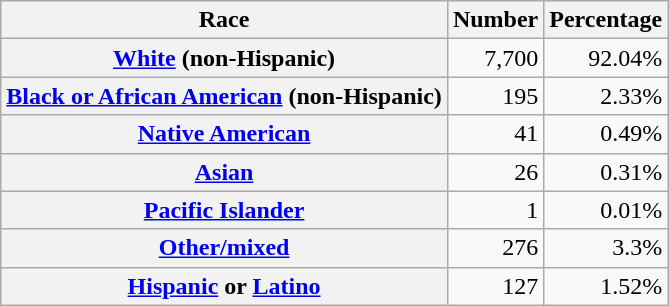<table class="wikitable" style="text-align:right">
<tr>
<th scope="col">Race</th>
<th scope="col">Number</th>
<th scope="col">Percentage</th>
</tr>
<tr>
<th scope="row"><a href='#'>White</a> (non-Hispanic)</th>
<td>7,700</td>
<td>92.04%</td>
</tr>
<tr>
<th scope="row"><a href='#'>Black or African American</a> (non-Hispanic)</th>
<td>195</td>
<td>2.33%</td>
</tr>
<tr>
<th scope="row"><a href='#'>Native American</a></th>
<td>41</td>
<td>0.49%</td>
</tr>
<tr>
<th scope="row"><a href='#'>Asian</a></th>
<td>26</td>
<td>0.31%</td>
</tr>
<tr>
<th scope="row"><a href='#'>Pacific Islander</a></th>
<td>1</td>
<td>0.01%</td>
</tr>
<tr>
<th scope="row"><a href='#'>Other/mixed</a></th>
<td>276</td>
<td>3.3%</td>
</tr>
<tr>
<th scope="row"><a href='#'>Hispanic</a> or <a href='#'>Latino</a></th>
<td>127</td>
<td>1.52%</td>
</tr>
</table>
